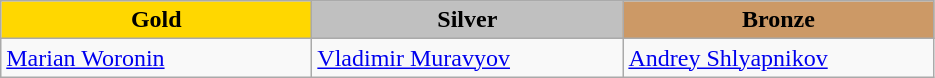<table class="wikitable" style="text-align:left">
<tr align="center">
<td width=200 bgcolor=gold><strong>Gold</strong></td>
<td width=200 bgcolor=silver><strong>Silver</strong></td>
<td width=200 bgcolor=CC9966><strong>Bronze</strong></td>
</tr>
<tr>
<td><a href='#'>Marian Woronin</a><br><em></em></td>
<td><a href='#'>Vladimir Muravyov</a><br><em></em></td>
<td><a href='#'>Andrey Shlyapnikov</a><br><em></em></td>
</tr>
</table>
